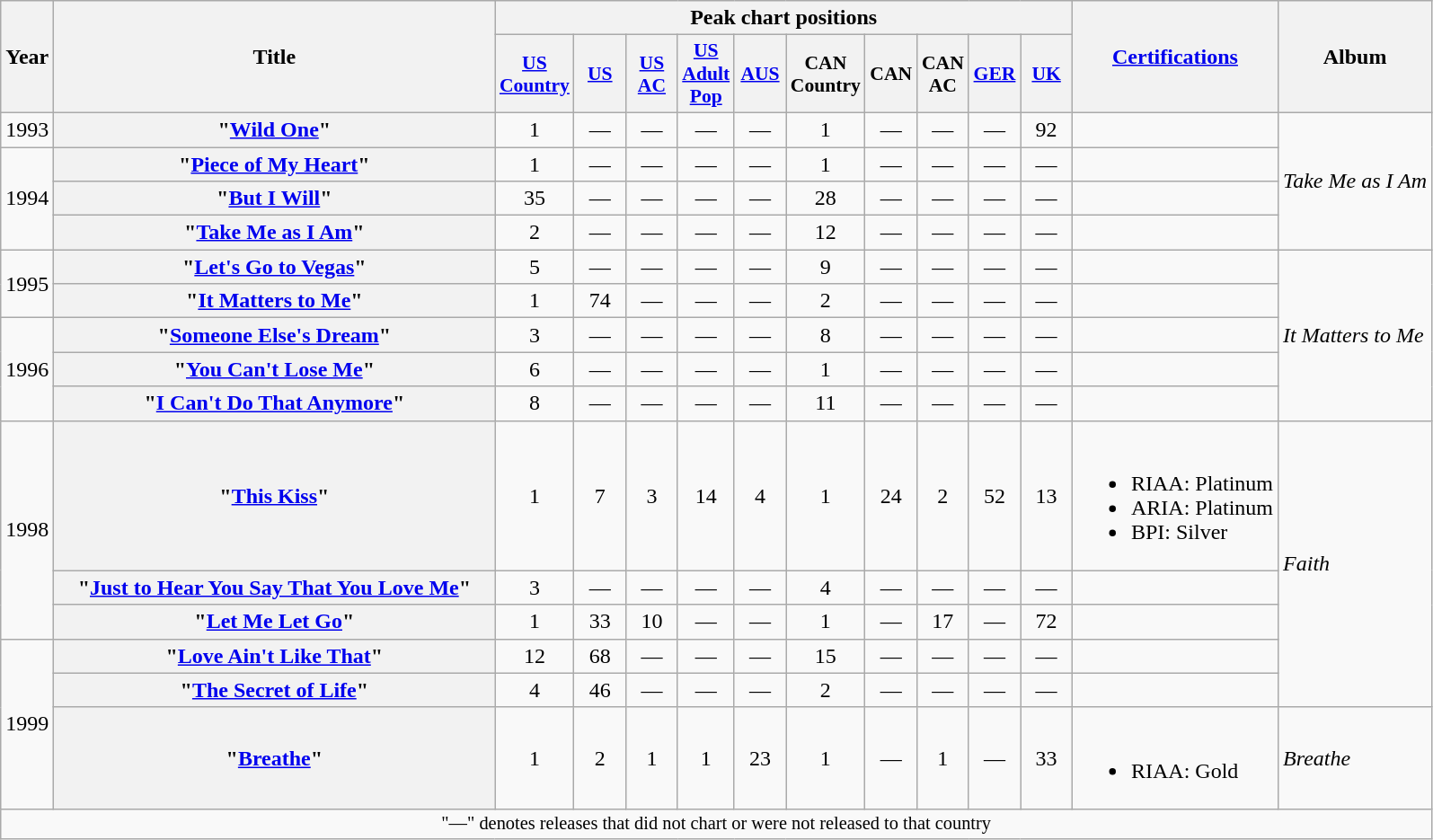<table class="wikitable plainrowheaders" style="text-align:center;">
<tr>
<th scope="col" rowspan="2">Year</th>
<th scope="col" rowspan="2" style="width:20em;">Title</th>
<th scope="col" colspan="10">Peak chart positions</th>
<th scope="col" rowspan="2"><a href='#'>Certifications</a></th>
<th scope="col" rowspan="2">Album</th>
</tr>
<tr>
<th scope="col" style="width:2.2em;font-size:90%;"><a href='#'>US Country</a><br></th>
<th scope="col" style="width:2.2em;font-size:90%;"><a href='#'>US</a><br></th>
<th scope="col" style="width:2.2em;font-size:90%;"><a href='#'>US AC</a><br></th>
<th scope="col" style="width:2.2em;font-size:90%;"><a href='#'>US Adult Pop</a><br></th>
<th scope="col" style="width:2.2em;font-size:90%;"><a href='#'>AUS</a><br></th>
<th scope="col" style="width:2.2em;font-size:90%;">CAN Country<br></th>
<th scope="col" style="width:2.2em;font-size:90%;">CAN<br></th>
<th scope="col" style="width:2.2em;font-size:90%;">CAN AC<br></th>
<th scope="col" style="width:2.2em;font-size:90%;"><a href='#'>GER</a><br></th>
<th scope="col" style="width:2.2em;font-size:90%;"><a href='#'>UK</a><br></th>
</tr>
<tr>
<td>1993</td>
<th scope="row">"<a href='#'>Wild One</a>"</th>
<td>1</td>
<td>—</td>
<td>—</td>
<td>—</td>
<td>—</td>
<td>1</td>
<td>—</td>
<td>—</td>
<td>—</td>
<td>92</td>
<td></td>
<td align="left" rowspan="4"><em>Take Me as I Am</em></td>
</tr>
<tr>
<td rowspan="3">1994</td>
<th scope="row">"<a href='#'>Piece of My Heart</a>"</th>
<td>1</td>
<td>—</td>
<td>—</td>
<td>—</td>
<td>—</td>
<td>1</td>
<td>—</td>
<td>—</td>
<td>—</td>
<td>—</td>
<td></td>
</tr>
<tr>
<th scope="row">"<a href='#'>But I Will</a>"</th>
<td>35</td>
<td>—</td>
<td>—</td>
<td>—</td>
<td>—</td>
<td>28</td>
<td>—</td>
<td>—</td>
<td>—</td>
<td>—</td>
<td></td>
</tr>
<tr>
<th scope="row">"<a href='#'>Take Me as I Am</a>"</th>
<td>2</td>
<td>—</td>
<td>—</td>
<td>—</td>
<td>—</td>
<td>12</td>
<td>—</td>
<td>—</td>
<td>—</td>
<td>—</td>
<td></td>
</tr>
<tr>
<td rowspan="2">1995</td>
<th scope="row">"<a href='#'>Let's Go to Vegas</a>"</th>
<td>5</td>
<td>—</td>
<td>—</td>
<td>—</td>
<td>—</td>
<td>9</td>
<td>—</td>
<td>—</td>
<td>—</td>
<td>—</td>
<td></td>
<td align="left" rowspan="5"><em>It Matters to Me</em></td>
</tr>
<tr>
<th scope="row">"<a href='#'>It Matters to Me</a>"</th>
<td>1</td>
<td>74</td>
<td>—</td>
<td>—</td>
<td>—</td>
<td>2</td>
<td>—</td>
<td>—</td>
<td>—</td>
<td>—</td>
<td></td>
</tr>
<tr>
<td rowspan="3">1996</td>
<th scope="row">"<a href='#'>Someone Else's Dream</a>"</th>
<td>3</td>
<td>—</td>
<td>—</td>
<td>—</td>
<td>—</td>
<td>8</td>
<td>—</td>
<td>—</td>
<td>—</td>
<td>—</td>
<td></td>
</tr>
<tr>
<th scope="row">"<a href='#'>You Can't Lose Me</a>"</th>
<td>6</td>
<td>—</td>
<td>—</td>
<td>—</td>
<td>—</td>
<td>1</td>
<td>—</td>
<td>—</td>
<td>—</td>
<td>—</td>
<td></td>
</tr>
<tr>
<th scope="row">"<a href='#'>I Can't Do That Anymore</a>"</th>
<td>8</td>
<td>—</td>
<td>—</td>
<td>—</td>
<td>—</td>
<td>11</td>
<td>—</td>
<td>—</td>
<td>—</td>
<td>—</td>
<td></td>
</tr>
<tr>
<td rowspan="3">1998</td>
<th scope="row">"<a href='#'>This Kiss</a>"</th>
<td>1</td>
<td>7</td>
<td>3</td>
<td>14</td>
<td>4</td>
<td>1</td>
<td>24</td>
<td>2</td>
<td>52</td>
<td>13</td>
<td align="left"><br><ul><li>RIAA: Platinum</li><li>ARIA: Platinum</li><li>BPI: Silver</li></ul></td>
<td align="left" rowspan="5"><em>Faith</em></td>
</tr>
<tr>
<th scope="row">"<a href='#'>Just to Hear You Say That You Love Me</a>"<br></th>
<td>3</td>
<td>—</td>
<td>—</td>
<td>—</td>
<td>—</td>
<td>4</td>
<td>—</td>
<td>—</td>
<td>—</td>
<td>—</td>
<td></td>
</tr>
<tr>
<th scope="row">"<a href='#'>Let Me Let Go</a>"</th>
<td>1</td>
<td>33</td>
<td>10</td>
<td>—</td>
<td>—</td>
<td>1</td>
<td>—</td>
<td>17</td>
<td>—</td>
<td>72</td>
<td></td>
</tr>
<tr>
<td rowspan="3">1999</td>
<th scope="row">"<a href='#'>Love Ain't Like That</a>"</th>
<td>12</td>
<td>68</td>
<td>—</td>
<td>—</td>
<td>—</td>
<td>15</td>
<td>—</td>
<td>—</td>
<td>—</td>
<td>—</td>
<td></td>
</tr>
<tr>
<th scope="row">"<a href='#'>The Secret of Life</a>"</th>
<td>4</td>
<td>46</td>
<td>—</td>
<td>—</td>
<td>—</td>
<td>2</td>
<td>—</td>
<td>—</td>
<td>—</td>
<td>—</td>
<td></td>
</tr>
<tr>
<th scope="row">"<a href='#'>Breathe</a>"</th>
<td>1</td>
<td>2</td>
<td>1</td>
<td>1</td>
<td>23</td>
<td>1</td>
<td>—</td>
<td>1</td>
<td>—</td>
<td>33</td>
<td align="left"><br><ul><li>RIAA: Gold</li></ul></td>
<td align="left"><em>Breathe</em></td>
</tr>
<tr>
<td colspan="14" style="font-size:85%">"—" denotes releases that did not chart or were not released to that country</td>
</tr>
</table>
